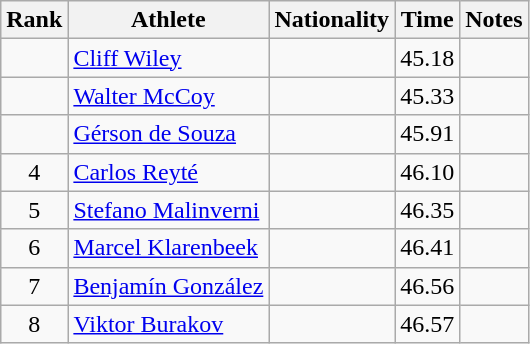<table class="wikitable sortable" style="text-align:center">
<tr>
<th>Rank</th>
<th>Athlete</th>
<th>Nationality</th>
<th>Time</th>
<th>Notes</th>
</tr>
<tr>
<td></td>
<td align=left><a href='#'>Cliff Wiley</a></td>
<td align=left></td>
<td>45.18</td>
<td></td>
</tr>
<tr>
<td></td>
<td align=left><a href='#'>Walter McCoy</a></td>
<td align=left></td>
<td>45.33</td>
<td></td>
</tr>
<tr>
<td></td>
<td align=left><a href='#'>Gérson de Souza</a></td>
<td align=left></td>
<td>45.91</td>
<td></td>
</tr>
<tr>
<td>4</td>
<td align=left><a href='#'>Carlos Reyté</a></td>
<td align=left></td>
<td>46.10</td>
<td></td>
</tr>
<tr>
<td>5</td>
<td align=left><a href='#'>Stefano Malinverni</a></td>
<td align=left></td>
<td>46.35</td>
<td></td>
</tr>
<tr>
<td>6</td>
<td align=left><a href='#'>Marcel Klarenbeek</a></td>
<td align=left></td>
<td>46.41</td>
<td></td>
</tr>
<tr>
<td>7</td>
<td align=left><a href='#'>Benjamín González</a></td>
<td align=left></td>
<td>46.56</td>
<td></td>
</tr>
<tr>
<td>8</td>
<td align=left><a href='#'>Viktor Burakov</a></td>
<td align=left></td>
<td>46.57</td>
<td></td>
</tr>
</table>
